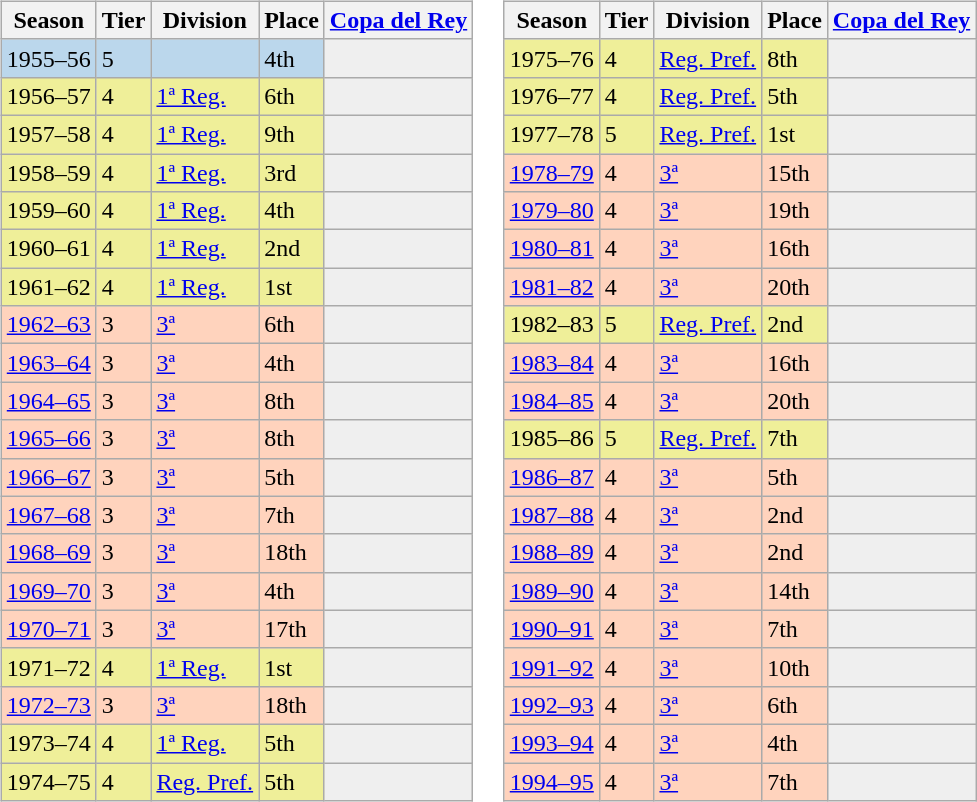<table>
<tr>
<td valign="top" width=50%><br><table class="wikitable">
<tr style="background:#f0f6fa;">
<th>Season</th>
<th>Tier</th>
<th>Division</th>
<th>Place</th>
<th><a href='#'>Copa del Rey</a></th>
</tr>
<tr>
<td style="background:#BBD7EC;">1955–56</td>
<td style="background:#BBD7EC;">5</td>
<td style="background:#BBD7EC;"></td>
<td style="background:#BBD7EC;">4th</td>
<th style="background:#efefef;"></th>
</tr>
<tr>
<td style="background:#EFEF99;">1956–57</td>
<td style="background:#EFEF99;">4</td>
<td style="background:#EFEF99;"><a href='#'>1ª Reg.</a></td>
<td style="background:#EFEF99;">6th</td>
<th style="background:#efefef;"></th>
</tr>
<tr>
<td style="background:#EFEF99;">1957–58</td>
<td style="background:#EFEF99;">4</td>
<td style="background:#EFEF99;"><a href='#'>1ª Reg.</a></td>
<td style="background:#EFEF99;">9th</td>
<th style="background:#efefef;"></th>
</tr>
<tr>
<td style="background:#EFEF99;">1958–59</td>
<td style="background:#EFEF99;">4</td>
<td style="background:#EFEF99;"><a href='#'>1ª Reg.</a></td>
<td style="background:#EFEF99;">3rd</td>
<th style="background:#efefef;"></th>
</tr>
<tr>
<td style="background:#EFEF99;">1959–60</td>
<td style="background:#EFEF99;">4</td>
<td style="background:#EFEF99;"><a href='#'>1ª Reg.</a></td>
<td style="background:#EFEF99;">4th</td>
<th style="background:#efefef;"></th>
</tr>
<tr>
<td style="background:#EFEF99;">1960–61</td>
<td style="background:#EFEF99;">4</td>
<td style="background:#EFEF99;"><a href='#'>1ª Reg.</a></td>
<td style="background:#EFEF99;">2nd</td>
<th style="background:#efefef;"></th>
</tr>
<tr>
<td style="background:#EFEF99;">1961–62</td>
<td style="background:#EFEF99;">4</td>
<td style="background:#EFEF99;"><a href='#'>1ª Reg.</a></td>
<td style="background:#EFEF99;">1st</td>
<th style="background:#efefef;"></th>
</tr>
<tr>
<td style="background:#FFD3BD;"><a href='#'>1962–63</a></td>
<td style="background:#FFD3BD;">3</td>
<td style="background:#FFD3BD;"><a href='#'>3ª</a></td>
<td style="background:#FFD3BD;">6th</td>
<th style="background:#efefef;"></th>
</tr>
<tr>
<td style="background:#FFD3BD;"><a href='#'>1963–64</a></td>
<td style="background:#FFD3BD;">3</td>
<td style="background:#FFD3BD;"><a href='#'>3ª</a></td>
<td style="background:#FFD3BD;">4th</td>
<th style="background:#efefef;"></th>
</tr>
<tr>
<td style="background:#FFD3BD;"><a href='#'>1964–65</a></td>
<td style="background:#FFD3BD;">3</td>
<td style="background:#FFD3BD;"><a href='#'>3ª</a></td>
<td style="background:#FFD3BD;">8th</td>
<th style="background:#efefef;"></th>
</tr>
<tr>
<td style="background:#FFD3BD;"><a href='#'>1965–66</a></td>
<td style="background:#FFD3BD;">3</td>
<td style="background:#FFD3BD;"><a href='#'>3ª</a></td>
<td style="background:#FFD3BD;">8th</td>
<th style="background:#efefef;"></th>
</tr>
<tr>
<td style="background:#FFD3BD;"><a href='#'>1966–67</a></td>
<td style="background:#FFD3BD;">3</td>
<td style="background:#FFD3BD;"><a href='#'>3ª</a></td>
<td style="background:#FFD3BD;">5th</td>
<td style="background:#efefef;"></td>
</tr>
<tr>
<td style="background:#FFD3BD;"><a href='#'>1967–68</a></td>
<td style="background:#FFD3BD;">3</td>
<td style="background:#FFD3BD;"><a href='#'>3ª</a></td>
<td style="background:#FFD3BD;">7th</td>
<th style="background:#efefef;"></th>
</tr>
<tr>
<td style="background:#FFD3BD;"><a href='#'>1968–69</a></td>
<td style="background:#FFD3BD;">3</td>
<td style="background:#FFD3BD;"><a href='#'>3ª</a></td>
<td style="background:#FFD3BD;">18th</td>
<th style="background:#efefef;"></th>
</tr>
<tr>
<td style="background:#FFD3BD;"><a href='#'>1969–70</a></td>
<td style="background:#FFD3BD;">3</td>
<td style="background:#FFD3BD;"><a href='#'>3ª</a></td>
<td style="background:#FFD3BD;">4th</td>
<th style="background:#efefef;"></th>
</tr>
<tr>
<td style="background:#FFD3BD;"><a href='#'>1970–71</a></td>
<td style="background:#FFD3BD;">3</td>
<td style="background:#FFD3BD;"><a href='#'>3ª</a></td>
<td style="background:#FFD3BD;">17th</td>
<td style="background:#efefef;"></td>
</tr>
<tr>
<td style="background:#EFEF99;">1971–72</td>
<td style="background:#EFEF99;">4</td>
<td style="background:#EFEF99;"><a href='#'>1ª Reg.</a></td>
<td style="background:#EFEF99;">1st</td>
<th style="background:#efefef;"></th>
</tr>
<tr>
<td style="background:#FFD3BD;"><a href='#'>1972–73</a></td>
<td style="background:#FFD3BD;">3</td>
<td style="background:#FFD3BD;"><a href='#'>3ª</a></td>
<td style="background:#FFD3BD;">18th</td>
<td style="background:#efefef;"></td>
</tr>
<tr>
<td style="background:#EFEF99;">1973–74</td>
<td style="background:#EFEF99;">4</td>
<td style="background:#EFEF99;"><a href='#'>1ª Reg.</a></td>
<td style="background:#EFEF99;">5th</td>
<th style="background:#efefef;"></th>
</tr>
<tr>
<td style="background:#EFEF99;">1974–75</td>
<td style="background:#EFEF99;">4</td>
<td style="background:#EFEF99;"><a href='#'>Reg. Pref.</a></td>
<td style="background:#EFEF99;">5th</td>
<th style="background:#efefef;"></th>
</tr>
</table>
</td>
<td valign="top" width=50%><br><table class="wikitable">
<tr style="background:#f0f6fa;">
<th>Season</th>
<th>Tier</th>
<th>Division</th>
<th>Place</th>
<th><a href='#'>Copa del Rey</a></th>
</tr>
<tr>
<td style="background:#EFEF99;">1975–76</td>
<td style="background:#EFEF99;">4</td>
<td style="background:#EFEF99;"><a href='#'>Reg. Pref.</a></td>
<td style="background:#EFEF99;">8th</td>
<th style="background:#efefef;"></th>
</tr>
<tr>
<td style="background:#EFEF99;">1976–77</td>
<td style="background:#EFEF99;">4</td>
<td style="background:#EFEF99;"><a href='#'>Reg. Pref.</a></td>
<td style="background:#EFEF99;">5th</td>
<th style="background:#efefef;"></th>
</tr>
<tr>
<td style="background:#EFEF99;">1977–78</td>
<td style="background:#EFEF99;">5</td>
<td style="background:#EFEF99;"><a href='#'>Reg. Pref.</a></td>
<td style="background:#EFEF99;">1st</td>
<th style="background:#efefef;"></th>
</tr>
<tr>
<td style="background:#FFD3BD;"><a href='#'>1978–79</a></td>
<td style="background:#FFD3BD;">4</td>
<td style="background:#FFD3BD;"><a href='#'>3ª</a></td>
<td style="background:#FFD3BD;">15th</td>
<td style="background:#efefef;"></td>
</tr>
<tr>
<td style="background:#FFD3BD;"><a href='#'>1979–80</a></td>
<td style="background:#FFD3BD;">4</td>
<td style="background:#FFD3BD;"><a href='#'>3ª</a></td>
<td style="background:#FFD3BD;">19th</td>
<th style="background:#efefef;"></th>
</tr>
<tr>
<td style="background:#FFD3BD;"><a href='#'>1980–81</a></td>
<td style="background:#FFD3BD;">4</td>
<td style="background:#FFD3BD;"><a href='#'>3ª</a></td>
<td style="background:#FFD3BD;">16th</td>
<th style="background:#efefef;"></th>
</tr>
<tr>
<td style="background:#FFD3BD;"><a href='#'>1981–82</a></td>
<td style="background:#FFD3BD;">4</td>
<td style="background:#FFD3BD;"><a href='#'>3ª</a></td>
<td style="background:#FFD3BD;">20th</td>
<th style="background:#efefef;"></th>
</tr>
<tr>
<td style="background:#EFEF99;">1982–83</td>
<td style="background:#EFEF99;">5</td>
<td style="background:#EFEF99;"><a href='#'>Reg. Pref.</a></td>
<td style="background:#EFEF99;">2nd</td>
<th style="background:#efefef;"></th>
</tr>
<tr>
<td style="background:#FFD3BD;"><a href='#'>1983–84</a></td>
<td style="background:#FFD3BD;">4</td>
<td style="background:#FFD3BD;"><a href='#'>3ª</a></td>
<td style="background:#FFD3BD;">16th</td>
<td style="background:#efefef;"></td>
</tr>
<tr>
<td style="background:#FFD3BD;"><a href='#'>1984–85</a></td>
<td style="background:#FFD3BD;">4</td>
<td style="background:#FFD3BD;"><a href='#'>3ª</a></td>
<td style="background:#FFD3BD;">20th</td>
<td style="background:#efefef;"></td>
</tr>
<tr>
<td style="background:#EFEF99;">1985–86</td>
<td style="background:#EFEF99;">5</td>
<td style="background:#EFEF99;"><a href='#'>Reg. Pref.</a></td>
<td style="background:#EFEF99;">7th</td>
<th style="background:#efefef;"></th>
</tr>
<tr>
<td style="background:#FFD3BD;"><a href='#'>1986–87</a></td>
<td style="background:#FFD3BD;">4</td>
<td style="background:#FFD3BD;"><a href='#'>3ª</a></td>
<td style="background:#FFD3BD;">5th</td>
<td style="background:#efefef;"></td>
</tr>
<tr>
<td style="background:#FFD3BD;"><a href='#'>1987–88</a></td>
<td style="background:#FFD3BD;">4</td>
<td style="background:#FFD3BD;"><a href='#'>3ª</a></td>
<td style="background:#FFD3BD;">2nd</td>
<th style="background:#efefef;"></th>
</tr>
<tr>
<td style="background:#FFD3BD;"><a href='#'>1988–89</a></td>
<td style="background:#FFD3BD;">4</td>
<td style="background:#FFD3BD;"><a href='#'>3ª</a></td>
<td style="background:#FFD3BD;">2nd</td>
<th style="background:#efefef;"></th>
</tr>
<tr>
<td style="background:#FFD3BD;"><a href='#'>1989–90</a></td>
<td style="background:#FFD3BD;">4</td>
<td style="background:#FFD3BD;"><a href='#'>3ª</a></td>
<td style="background:#FFD3BD;">14th</td>
<th style="background:#efefef;"></th>
</tr>
<tr>
<td style="background:#FFD3BD;"><a href='#'>1990–91</a></td>
<td style="background:#FFD3BD;">4</td>
<td style="background:#FFD3BD;"><a href='#'>3ª</a></td>
<td style="background:#FFD3BD;">7th</td>
<td style="background:#efefef;"></td>
</tr>
<tr>
<td style="background:#FFD3BD;"><a href='#'>1991–92</a></td>
<td style="background:#FFD3BD;">4</td>
<td style="background:#FFD3BD;"><a href='#'>3ª</a></td>
<td style="background:#FFD3BD;">10th</td>
<td style="background:#efefef;"></td>
</tr>
<tr>
<td style="background:#FFD3BD;"><a href='#'>1992–93</a></td>
<td style="background:#FFD3BD;">4</td>
<td style="background:#FFD3BD;"><a href='#'>3ª</a></td>
<td style="background:#FFD3BD;">6th</td>
<td style="background:#efefef;"></td>
</tr>
<tr>
<td style="background:#FFD3BD;"><a href='#'>1993–94</a></td>
<td style="background:#FFD3BD;">4</td>
<td style="background:#FFD3BD;"><a href='#'>3ª</a></td>
<td style="background:#FFD3BD;">4th</td>
<th style="background:#efefef;"></th>
</tr>
<tr>
<td style="background:#FFD3BD;"><a href='#'>1994–95</a></td>
<td style="background:#FFD3BD;">4</td>
<td style="background:#FFD3BD;"><a href='#'>3ª</a></td>
<td style="background:#FFD3BD;">7th</td>
<th style="background:#efefef;"></th>
</tr>
</table>
</td>
</tr>
</table>
